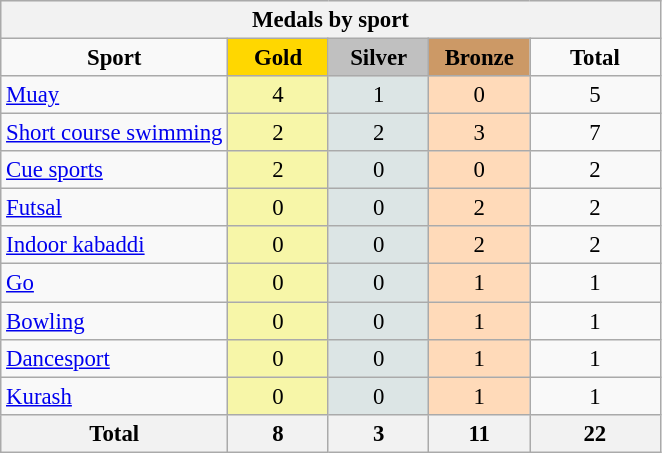<table class="wikitable" style="font-size:95%; text-align:center;">
<tr style="background:#efefef;">
<th colspan=5><strong>Medals by sport</strong></th>
</tr>
<tr>
<td><strong>Sport</strong></td>
<td width=60 style="background:gold;"><strong>Gold </strong></td>
<td width=60 style="background:silver;"><strong>Silver </strong></td>
<td width=60 style="background:#c96;"><strong>Bronze </strong></td>
<td width=80><strong>Total</strong></td>
</tr>
<tr>
<td align=left> <a href='#'>Muay</a></td>
<td style="background:#F7F6A8;">4</td>
<td style="background:#DCE5E5;">1</td>
<td style="background:#FFDAB9;">0</td>
<td>5</td>
</tr>
<tr>
<td align=left> <a href='#'>Short course swimming</a></td>
<td style="background:#F7F6A8;">2</td>
<td style="background:#DCE5E5;">2</td>
<td style="background:#FFDAB9;">3</td>
<td>7</td>
</tr>
<tr>
<td align=left> <a href='#'>Cue sports</a></td>
<td style="background:#F7F6A8;">2</td>
<td style="background:#DCE5E5;">0</td>
<td style="background:#FFDAB9;">0</td>
<td>2</td>
</tr>
<tr>
<td align=left> <a href='#'>Futsal</a></td>
<td style="background:#F7F6A8;">0</td>
<td style="background:#DCE5E5;">0</td>
<td style="background:#FFDAB9;">2</td>
<td>2</td>
</tr>
<tr>
<td align=left> <a href='#'>Indoor kabaddi</a></td>
<td style="background:#F7F6A8;">0</td>
<td style="background:#DCE5E5;">0</td>
<td style="background:#FFDAB9;">2</td>
<td>2</td>
</tr>
<tr>
<td align=left> <a href='#'>Go</a></td>
<td style="background:#F7F6A8;">0</td>
<td style="background:#DCE5E5;">0</td>
<td style="background:#FFDAB9;">1</td>
<td>1</td>
</tr>
<tr>
<td align=left> <a href='#'>Bowling</a></td>
<td style="background:#F7F6A8;">0</td>
<td style="background:#DCE5E5;">0</td>
<td style="background:#FFDAB9;">1</td>
<td>1</td>
</tr>
<tr>
<td align=left> <a href='#'>Dancesport</a></td>
<td style="background:#F7F6A8;">0</td>
<td style="background:#DCE5E5;">0</td>
<td style="background:#FFDAB9;">1</td>
<td>1</td>
</tr>
<tr>
<td align=left><a href='#'>Kurash</a></td>
<td style="background:#F7F6A8;">0</td>
<td style="background:#DCE5E5;">0</td>
<td style="background:#FFDAB9;">1</td>
<td>1</td>
</tr>
<tr>
<th><strong>Total</strong></th>
<th><strong>8</strong></th>
<th><strong>3</strong></th>
<th><strong>11</strong></th>
<th><strong>22</strong></th>
</tr>
</table>
